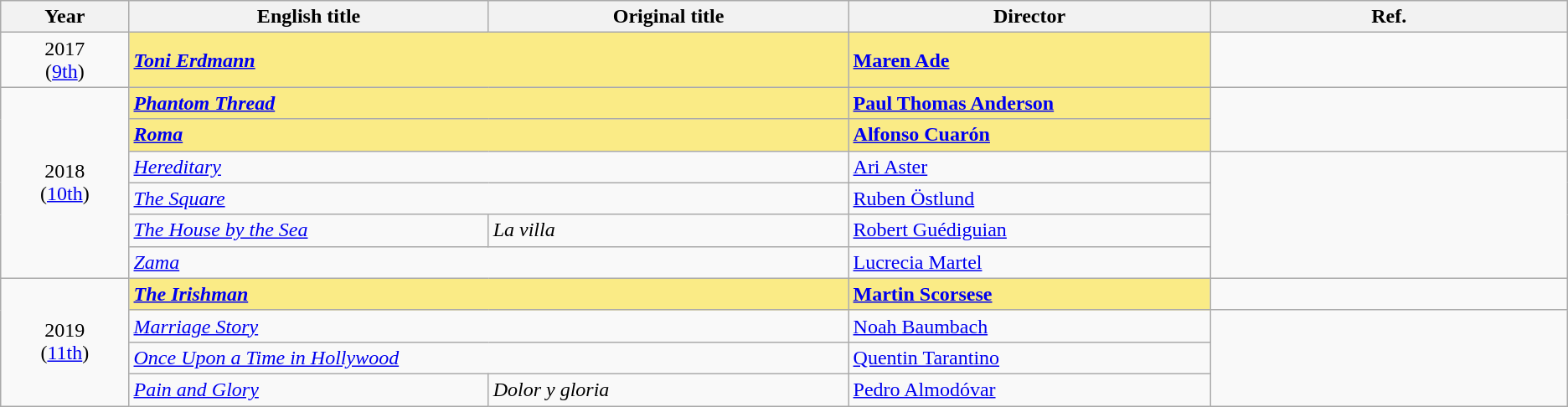<table class="wikitable">
<tr>
<th width="100">Year</th>
<th width="300">English title</th>
<th width="300">Original title</th>
<th width="300">Director</th>
<th width="300">Ref.</th>
</tr>
<tr>
<td style="text-align:center;">2017<br>(<a href='#'>9th</a>)</td>
<td colspan="2" style="background:#FAEB86;"><strong><em><a href='#'>Toni Erdmann</a></em></strong></td>
<td style="background:#FAEB86"><strong><a href='#'>Maren Ade</a></strong></td>
<td style="text-align:center;"></td>
</tr>
<tr>
<td rowspan="6" style="text-align:center;">2018<br>(<a href='#'>10th</a>)</td>
<td colspan="2" style="background:#FAEB86;"><strong><em><a href='#'>Phantom Thread</a></em></strong></td>
<td style="background:#FAEB86"><strong><a href='#'>Paul Thomas Anderson</a></strong></td>
<td rowspan="2" style="text-align:center;"></td>
</tr>
<tr>
<td colspan="2" style="background:#FAEB86;"><strong><em><a href='#'>Roma</a></em></strong></td>
<td style="background:#FAEB86"><strong><a href='#'>Alfonso Cuarón</a></strong></td>
</tr>
<tr>
<td colspan="2"><a href='#'><em>Hereditary</em></a></td>
<td><a href='#'>Ari Aster</a></td>
<td rowspan="4" style="text-align:center;"></td>
</tr>
<tr>
<td colspan="2"><a href='#'><em>The Square</em></a></td>
<td><a href='#'>Ruben Östlund</a></td>
</tr>
<tr>
<td><a href='#'><em>The House by the Sea</em></a></td>
<td><em>La villa</em></td>
<td><a href='#'>Robert Guédiguian</a></td>
</tr>
<tr>
<td colspan="2"><a href='#'><em>Zama</em></a></td>
<td><a href='#'>Lucrecia Martel</a></td>
</tr>
<tr>
<td rowspan="4" style="text-align:center;">2019<br>(<a href='#'>11th</a>)</td>
<td colspan="2" style="background:#FAEB86;"><strong><em><a href='#'>The Irishman</a></em></strong></td>
<td style="background:#FAEB86"><strong><a href='#'>Martin Scorsese</a></strong></td>
<td style="text-align:center;"></td>
</tr>
<tr>
<td colspan="2"><em><a href='#'>Marriage Story</a></em></td>
<td><a href='#'>Noah Baumbach</a></td>
<td rowspan="3" style="text-align:center;"></td>
</tr>
<tr>
<td colspan="2"><em><a href='#'>Once Upon a Time in Hollywood</a></em></td>
<td><a href='#'>Quentin Tarantino</a></td>
</tr>
<tr>
<td><em><a href='#'>Pain and Glory</a></em></td>
<td><em>Dolor y gloria</em></td>
<td><a href='#'>Pedro Almodóvar</a></td>
</tr>
</table>
